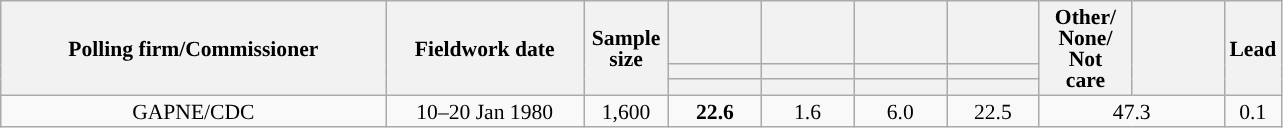<table class="wikitable collapsible collapsed" style="text-align:center; font-size:90%; line-height:14px;">
<tr style="height:42px;">
<th style="width:250px;" rowspan="3">Polling firm/Commissioner</th>
<th style="width:125px;" rowspan="3">Fieldwork date</th>
<th style="width:50px;" rowspan="3">Sample size</th>
<th style="width:55px;"></th>
<th style="width:55px;"></th>
<th style="width:55px;"></th>
<th style="width:55px;"></th>
<th style="width:55px;" rowspan="3">Other/<br>None/<br>Not<br>care</th>
<th style="width:55px;" rowspan="3"></th>
<th style="width:30px;" rowspan="3">Lead</th>
</tr>
<tr>
<th style="color:inherit;background:"></th>
<th style="color:inherit;background:"></th>
<th style="color:inherit;background:"></th>
<th style="color:inherit;background:"></th>
</tr>
<tr>
<th></th>
<th></th>
<th></th>
<th></th>
</tr>
<tr>
<td>GAPNE/CDC</td>
<td>10–20 Jan 1980</td>
<td>1,600</td>
<td><strong>22.6</strong></td>
<td>1.6</td>
<td>6.0</td>
<td>22.5</td>
<td colspan="2">47.3</td>
<td style="background:">0.1</td>
</tr>
</table>
